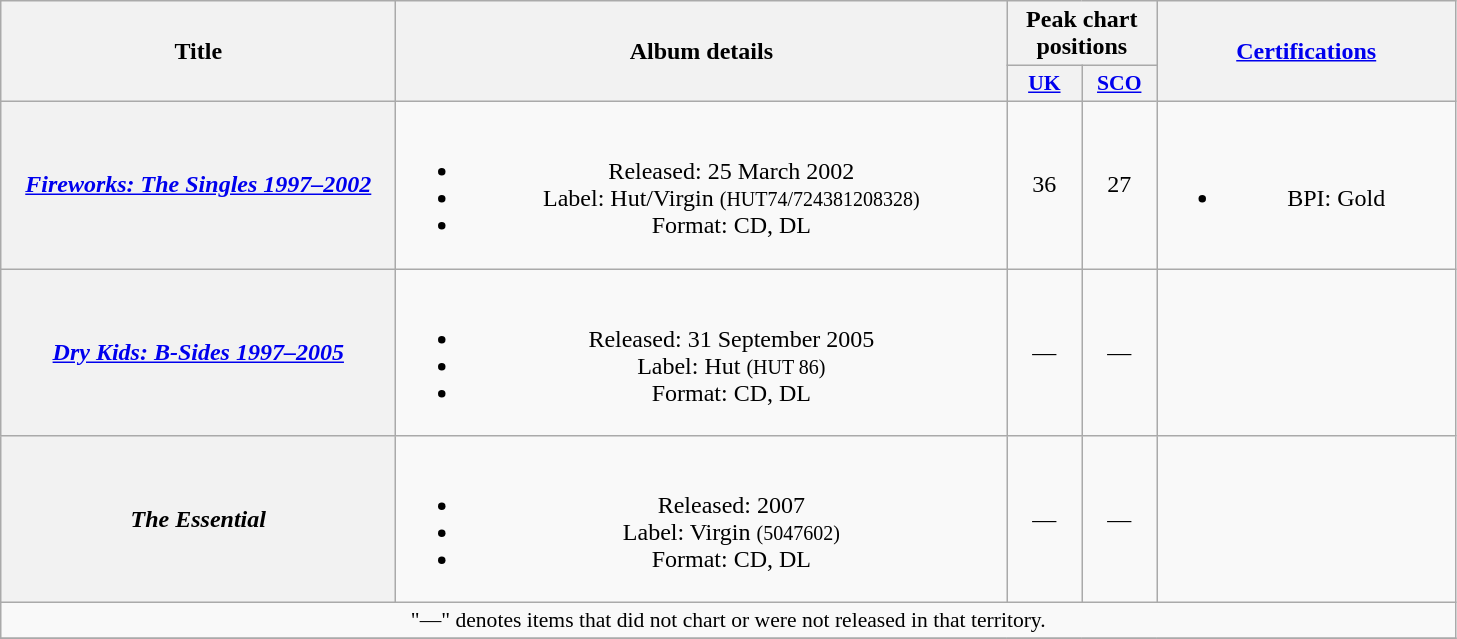<table class="wikitable plainrowheaders" style="text-align:center;">
<tr>
<th scope="col" rowspan="2" style="width:16em;">Title</th>
<th scope="col" rowspan="2" style="width:25em;">Album details</th>
<th scope="col" colspan="2">Peak chart<br>positions</th>
<th rowspan="2" style="width:12em;"><a href='#'>Certifications</a></th>
</tr>
<tr>
<th style="width:3em;font-size:90%;"><a href='#'>UK</a><br></th>
<th style="width:3em;font-size:90%;"><a href='#'>SCO</a><br></th>
</tr>
<tr>
<th scope="row"><em><a href='#'>Fireworks: The Singles 1997–2002</a></em></th>
<td><br><ul><li>Released: 25 March 2002</li><li>Label: Hut/Virgin <small>(HUT74/724381208328)</small></li><li>Format: CD, DL</li></ul></td>
<td>36</td>
<td>27</td>
<td><br><ul><li>BPI: Gold</li></ul></td>
</tr>
<tr>
<th scope="row"><em><a href='#'>Dry Kids: B-Sides 1997–2005</a></em></th>
<td><br><ul><li>Released: 31 September 2005</li><li>Label: Hut <small>(HUT 86)</small></li><li>Format: CD, DL</li></ul></td>
<td>—</td>
<td>—</td>
<td></td>
</tr>
<tr>
<th scope="row"><em>The Essential</em></th>
<td><br><ul><li>Released: 2007</li><li>Label: Virgin <small>(5047602)</small></li><li>Format: CD, DL</li></ul></td>
<td>—</td>
<td>—</td>
<td></td>
</tr>
<tr>
<td align="center" colspan="15" style="font-size:90%">"—" denotes items that did not chart or were not released in that territory.</td>
</tr>
<tr>
</tr>
</table>
